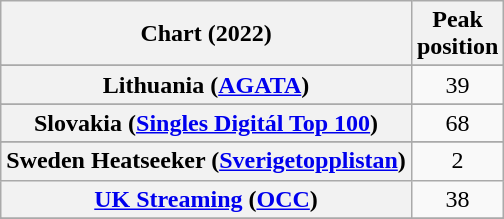<table class="wikitable sortable plainrowheaders" style="text-align:center">
<tr>
<th scope="col">Chart (2022)</th>
<th scope="col">Peak<br>position</th>
</tr>
<tr>
</tr>
<tr>
</tr>
<tr>
</tr>
<tr>
</tr>
<tr>
<th scope="row">Lithuania (<a href='#'>AGATA</a>)</th>
<td>39</td>
</tr>
<tr>
</tr>
<tr>
<th scope="row">Slovakia (<a href='#'>Singles Digitál Top 100</a>)</th>
<td>68</td>
</tr>
<tr>
</tr>
<tr>
<th scope="row">Sweden Heatseeker (<a href='#'>Sverigetopplistan</a>)</th>
<td>2</td>
</tr>
<tr>
<th scope="row"><a href='#'>UK Streaming</a> (<a href='#'>OCC</a>)</th>
<td>38</td>
</tr>
<tr>
</tr>
<tr>
</tr>
<tr>
</tr>
</table>
